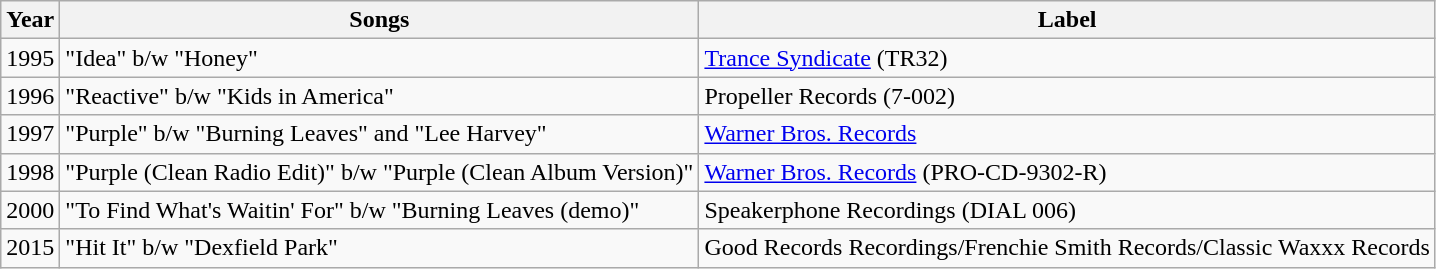<table class="wikitable">
<tr>
<th>Year</th>
<th>Songs</th>
<th>Label</th>
</tr>
<tr>
<td>1995</td>
<td>"Idea" b/w "Honey"</td>
<td><a href='#'>Trance Syndicate</a> (TR32)</td>
</tr>
<tr>
<td>1996</td>
<td>"Reactive" b/w "Kids in America"</td>
<td>Propeller Records (7-002)</td>
</tr>
<tr>
<td>1997</td>
<td>"Purple" b/w "Burning Leaves" and "Lee Harvey"</td>
<td><a href='#'>Warner Bros. Records</a></td>
</tr>
<tr>
<td>1998</td>
<td>"Purple (Clean Radio Edit)" b/w "Purple (Clean Album Version)"</td>
<td><a href='#'>Warner Bros. Records</a> (PRO-CD-9302-R)</td>
</tr>
<tr>
<td>2000</td>
<td>"To Find What's Waitin' For" b/w "Burning Leaves (demo)"</td>
<td>Speakerphone Recordings (DIAL 006)</td>
</tr>
<tr>
<td>2015</td>
<td>"Hit It" b/w "Dexfield Park"</td>
<td>Good Records Recordings/Frenchie Smith Records/Classic Waxxx Records</td>
</tr>
</table>
